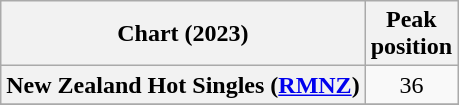<table class="wikitable sortable plainrowheaders" style="text-align:center">
<tr>
<th scope="col">Chart (2023)</th>
<th scope="col">Peak<br>position</th>
</tr>
<tr>
<th scope="row">New Zealand Hot Singles (<a href='#'>RMNZ</a>)</th>
<td>36</td>
</tr>
<tr>
</tr>
</table>
